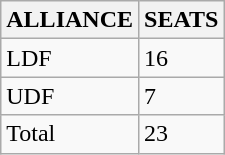<table class="wikitable">
<tr>
<th>ALLIANCE</th>
<th>SEATS</th>
</tr>
<tr>
<td>LDF</td>
<td>16</td>
</tr>
<tr>
<td>UDF</td>
<td>7</td>
</tr>
<tr>
<td>Total</td>
<td>23</td>
</tr>
</table>
